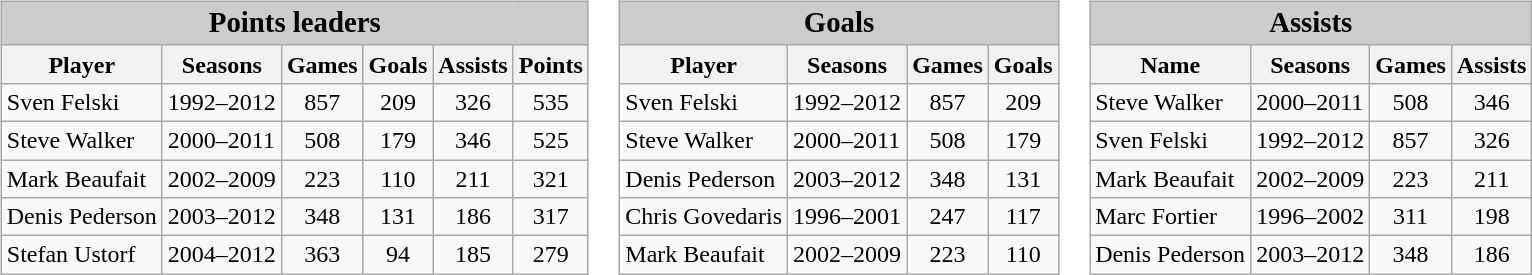<table>
<tr>
<td valign="top"><br><table class="wikitable" style="border:gray solid 1px;">
<tr style="text-align:center; background:#ccc;">
<td colspan="6" style="width:280px;"><big><strong>Points leaders</strong></big></td>
</tr>
<tr style="text-align:center; background:#e8e8e8;">
<th>Player</th>
<th>Seasons</th>
<th>Games</th>
<th>Goals</th>
<th>Assists</th>
<th>Points</th>
</tr>
<tr style="text-align:center;">
<td align="left">Sven Felski</td>
<td align="left">1992–2012</td>
<td>857</td>
<td>209</td>
<td>326</td>
<td>535</td>
</tr>
<tr style="text-align:center;">
<td align="left">Steve Walker</td>
<td align="left">2000–2011</td>
<td>508</td>
<td>179</td>
<td>346</td>
<td>525</td>
</tr>
<tr style="text-align:center;">
<td align="left">Mark Beaufait</td>
<td align="left">2002–2009</td>
<td>223</td>
<td>110</td>
<td>211</td>
<td>321</td>
</tr>
<tr style="text-align:center;">
<td align="left">Denis Pederson</td>
<td style="text-align:left;">2003–2012</td>
<td>348</td>
<td>131</td>
<td>186</td>
<td>317</td>
</tr>
<tr style="text-align:center;">
<td align="left">Stefan Ustorf</td>
<td style="text-align:left;">2004–2012</td>
<td>363</td>
<td>94</td>
<td>185</td>
<td>279</td>
</tr>
</table>
</td>
<td valign="top"><br><table class="wikitable" style="border:gray solid 1px;">
<tr style="text-align:center; background:#ccc;">
<td colspan="4" style="width:280px;"><big><strong>Goals</strong></big></td>
</tr>
<tr style="text-align:center; background:#e8e8e8;">
<th>Player</th>
<th>Seasons</th>
<th>Games</th>
<th>Goals</th>
</tr>
<tr style="text-align:center;">
<td style="text-align:left;">Sven Felski</td>
<td align="left">1992–2012</td>
<td>857</td>
<td>209</td>
</tr>
<tr style="text-align:center;">
<td align="left">Steve Walker</td>
<td style="text-align:left;">2000–2011</td>
<td>508</td>
<td>179</td>
</tr>
<tr style="text-align:center;">
<td style="text-align:left;">Denis Pederson</td>
<td style="text-align:left;">2003–2012</td>
<td>348</td>
<td>131</td>
</tr>
<tr style="text-align:center;">
<td align="left">Chris Govedaris</td>
<td style="text-align:left;">1996–2001</td>
<td>247</td>
<td>117</td>
</tr>
<tr style="text-align:center;">
<td style="text-align:left;">Mark Beaufait</td>
<td style="text-align:left;">2002–2009</td>
<td>223</td>
<td>110</td>
</tr>
</table>
</td>
<td valign="top"><br><table class="wikitable" style="border:gray solid 1px;">
<tr style="text-align:center; background:#ccc;">
<td colspan="4" style="width:280px;"><big><strong>Assists</strong></big></td>
</tr>
<tr style="text-align:center; background:#e8e8e8;">
<th>Name</th>
<th>Seasons</th>
<th>Games</th>
<th>Assists</th>
</tr>
<tr style="text-align:center;">
<td align="left">Steve Walker</td>
<td style="text-align:left;">2000–2011</td>
<td>508</td>
<td>346</td>
</tr>
<tr style="text-align:center;">
<td style="text-align:left;">Sven Felski</td>
<td align="left">1992–2012</td>
<td>857</td>
<td>326</td>
</tr>
<tr style="text-align:center;">
<td style="text-align:left;">Mark Beaufait</td>
<td style="text-align:left;">2002–2009</td>
<td>223</td>
<td>211</td>
</tr>
<tr style="text-align:center;">
<td style="text-align:left;">Marc Fortier</td>
<td style="text-align:left;">1996–2002</td>
<td>311</td>
<td>198</td>
</tr>
<tr style="text-align:center;">
<td style="text-align:left;">Denis Pederson</td>
<td style="text-align:left;">2003–2012</td>
<td>348</td>
<td>186</td>
</tr>
</table>
</td>
</tr>
</table>
